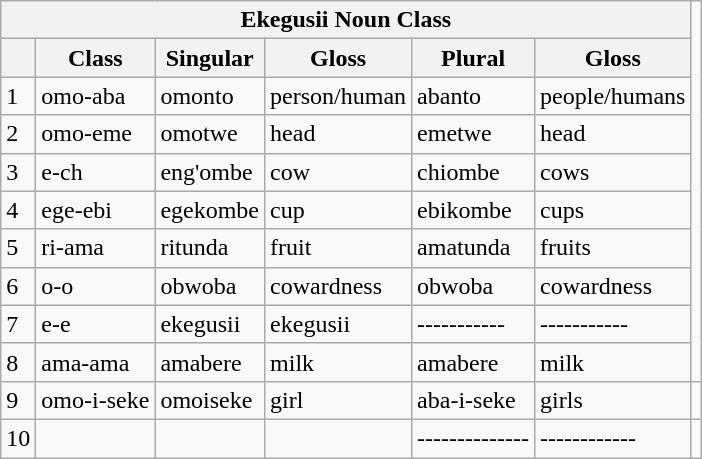<table class="wikitable">
<tr>
<th colspan="6">Ekegusii Noun Class</th>
</tr>
<tr>
<th></th>
<th>Class</th>
<th>Singular</th>
<th>Gloss</th>
<th>Plural</th>
<th>Gloss</th>
</tr>
<tr>
<td>1</td>
<td>omo-aba</td>
<td>omonto</td>
<td>person/human</td>
<td>abanto</td>
<td>people/humans</td>
</tr>
<tr>
<td>2</td>
<td>omo-eme</td>
<td>omotwe</td>
<td>head</td>
<td>emetwe</td>
<td>head</td>
</tr>
<tr>
<td>3</td>
<td>e-ch</td>
<td>eng'ombe</td>
<td>cow</td>
<td>chiombe</td>
<td>cows</td>
</tr>
<tr>
<td>4</td>
<td>ege-ebi</td>
<td>egekombe</td>
<td>cup</td>
<td>ebikombe</td>
<td>cups</td>
</tr>
<tr>
<td>5</td>
<td>ri-ama</td>
<td>ritunda</td>
<td>fruit</td>
<td>amatunda</td>
<td>fruits</td>
</tr>
<tr>
<td>6</td>
<td>o-o</td>
<td>obwoba</td>
<td>cowardness</td>
<td>obwoba</td>
<td>cowardness</td>
</tr>
<tr>
<td>7</td>
<td>e-e</td>
<td>ekegusii</td>
<td>ekegusii</td>
<td>-----------</td>
<td>-----------</td>
</tr>
<tr>
<td>8</td>
<td>ama-ama</td>
<td>amabere</td>
<td>milk</td>
<td>amabere</td>
<td>milk</td>
</tr>
<tr>
<td>9</td>
<td>omo-i-seke</td>
<td>omoiseke</td>
<td>girl</td>
<td>aba-i-seke</td>
<td>girls</td>
<td></td>
</tr>
<tr>
<td>10</td>
<td></td>
<td></td>
<td></td>
<td>--------------</td>
<td>------------</td>
</tr>
</table>
